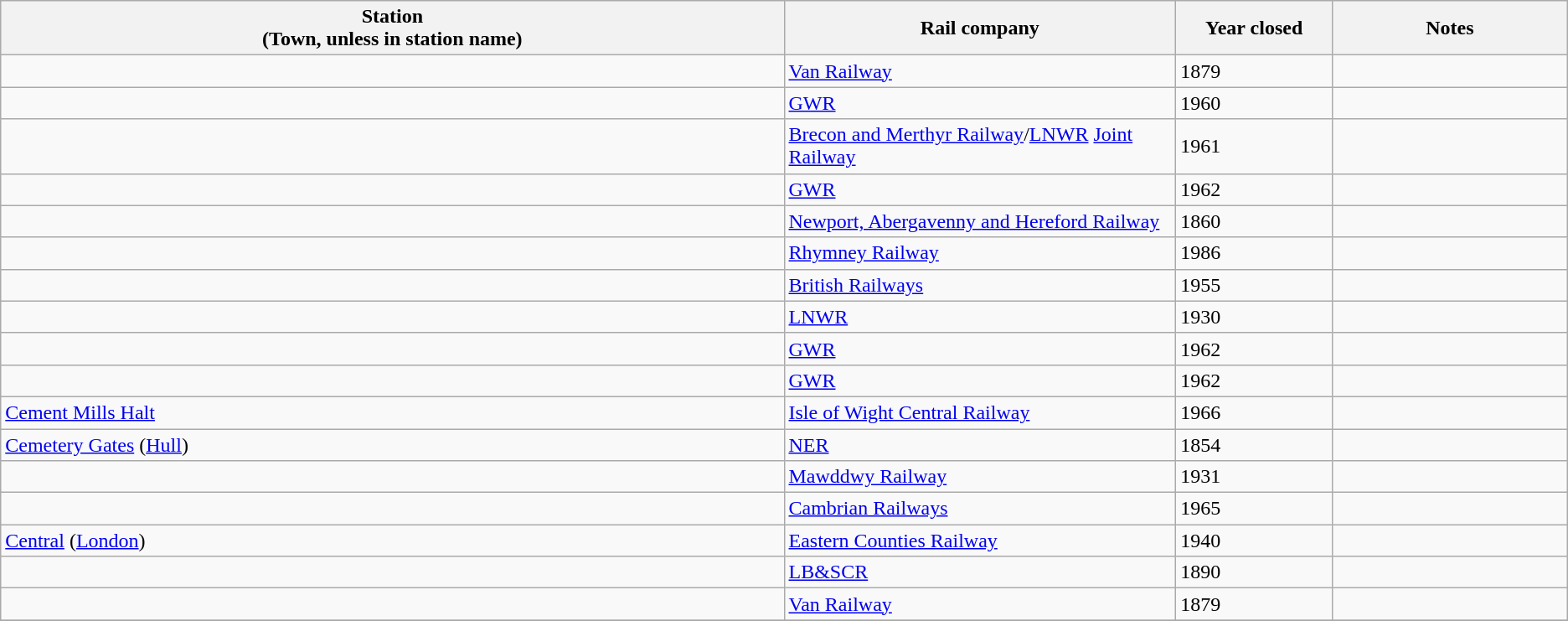<table class="wikitable sortable">
<tr>
<th style="width:50%">Station<br>(Town, unless in station name)</th>
<th style="width:25%">Rail company</th>
<th style="width:10%">Year closed</th>
<th style="width:20%">Notes</th>
</tr>
<tr>
<td></td>
<td><a href='#'>Van Railway</a></td>
<td>1879</td>
<td></td>
</tr>
<tr>
<td></td>
<td><a href='#'>GWR</a></td>
<td>1960</td>
<td></td>
</tr>
<tr>
<td></td>
<td><a href='#'>Brecon and Merthyr Railway</a>/<a href='#'>LNWR</a> <a href='#'>Joint Railway</a></td>
<td>1961</td>
<td></td>
</tr>
<tr>
<td></td>
<td><a href='#'>GWR</a></td>
<td>1962</td>
<td></td>
</tr>
<tr>
<td></td>
<td><a href='#'>Newport, Abergavenny and Hereford Railway</a></td>
<td>1860</td>
<td></td>
</tr>
<tr>
<td></td>
<td><a href='#'>Rhymney Railway</a></td>
<td>1986</td>
<td></td>
</tr>
<tr>
<td></td>
<td><a href='#'>British Railways</a></td>
<td>1955</td>
<td></td>
</tr>
<tr>
<td></td>
<td><a href='#'>LNWR</a></td>
<td>1930</td>
<td></td>
</tr>
<tr>
<td></td>
<td><a href='#'>GWR</a></td>
<td>1962</td>
<td></td>
</tr>
<tr>
<td></td>
<td><a href='#'>GWR</a></td>
<td>1962</td>
<td></td>
</tr>
<tr>
<td><a href='#'>Cement Mills Halt</a></td>
<td><a href='#'>Isle of Wight Central Railway</a></td>
<td>1966</td>
<td></td>
</tr>
<tr>
<td><a href='#'>Cemetery Gates</a> (<a href='#'>Hull</a>)</td>
<td><a href='#'>NER</a></td>
<td>1854</td>
<td></td>
</tr>
<tr>
<td></td>
<td><a href='#'>Mawddwy Railway</a></td>
<td>1931</td>
<td></td>
</tr>
<tr>
<td></td>
<td><a href='#'>Cambrian Railways</a></td>
<td>1965</td>
<td></td>
</tr>
<tr>
<td><a href='#'>Central</a> (<a href='#'>London</a>)</td>
<td><a href='#'>Eastern Counties Railway</a></td>
<td>1940</td>
<td></td>
</tr>
<tr>
<td></td>
<td><a href='#'>LB&SCR</a></td>
<td>1890</td>
<td></td>
</tr>
<tr>
<td></td>
<td><a href='#'>Van Railway</a></td>
<td>1879</td>
<td></td>
</tr>
<tr>
</tr>
</table>
